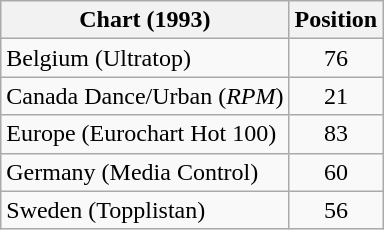<table class="wikitable sortable">
<tr>
<th>Chart (1993)</th>
<th>Position</th>
</tr>
<tr>
<td>Belgium (Ultratop)</td>
<td align="center">76</td>
</tr>
<tr>
<td>Canada Dance/Urban (<em>RPM</em>)</td>
<td align="center">21</td>
</tr>
<tr>
<td>Europe (Eurochart Hot 100)</td>
<td align="center">83</td>
</tr>
<tr>
<td>Germany (Media Control)</td>
<td align="center">60</td>
</tr>
<tr>
<td>Sweden (Topplistan)</td>
<td align="center">56</td>
</tr>
</table>
